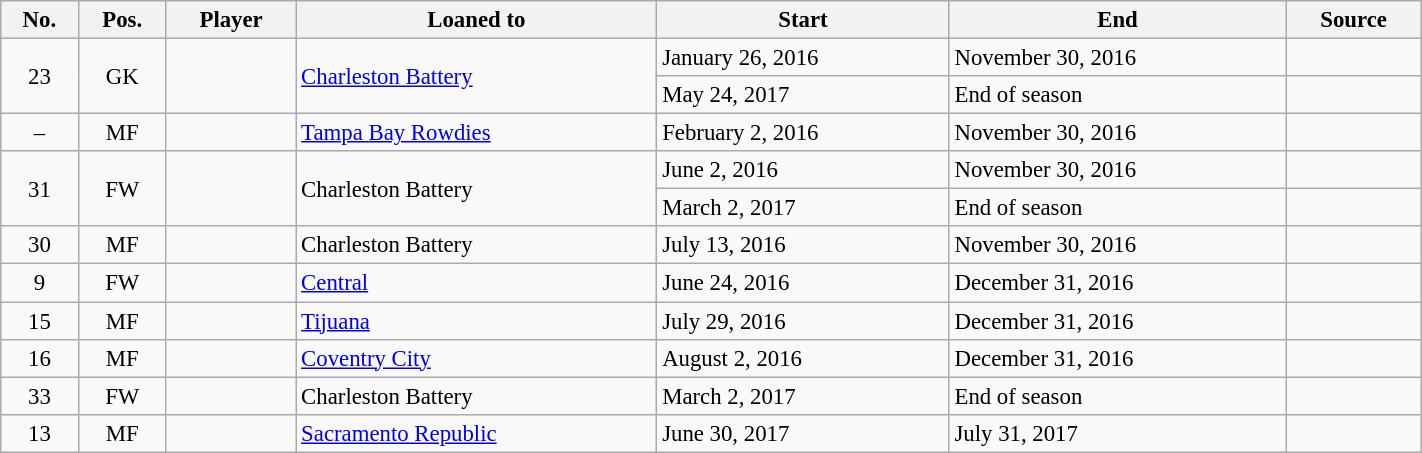<table class="wikitable sortable" style="width:75%; text-align:center; font-size:95%; text-align:left">
<tr>
<th><strong>No.</strong></th>
<th><strong>Pos.</strong></th>
<th><strong>Player</strong></th>
<th><strong>Loaned to</strong></th>
<th><strong>Start</strong></th>
<th><strong>End</strong></th>
<th><strong>Source</strong></th>
</tr>
<tr>
<td style="text-align: center;" rowspan="2">23</td>
<td style="text-align: center;" rowspan="2">GK</td>
<td rowspan=2></td>
<td rowspan=2> <a href='#'>Charleston Battery</a></td>
<td>January 26, 2016</td>
<td>November 30, 2016</td>
<td align=center></td>
</tr>
<tr>
<td>May 24, 2017</td>
<td>End of season</td>
<td align=center></td>
</tr>
<tr>
<td align=center>–</td>
<td align=center>MF</td>
<td></td>
<td> <a href='#'>Tampa Bay Rowdies</a></td>
<td>February 2, 2016</td>
<td>November 30, 2016</td>
<td align=center></td>
</tr>
<tr>
<td style="text-align: center;" rowspan="2">31</td>
<td style="text-align: center;" rowspan="2">FW</td>
<td rowspan=2></td>
<td rowspan=2> Charleston Battery</td>
<td>June 2, 2016</td>
<td>November 30, 2016</td>
<td align=center></td>
</tr>
<tr>
<td>March 2, 2017</td>
<td>End of season</td>
<td align=center></td>
</tr>
<tr>
<td align=center>30</td>
<td align=center>MF</td>
<td></td>
<td> Charleston Battery</td>
<td>July 13, 2016</td>
<td>November 30, 2016</td>
<td align=center></td>
</tr>
<tr>
<td align=center>9</td>
<td align=center>FW</td>
<td></td>
<td> <a href='#'>Central</a></td>
<td>June 24, 2016</td>
<td>December 31, 2016</td>
<td align=center></td>
</tr>
<tr>
<td align=center>15</td>
<td align=center>MF</td>
<td></td>
<td> <a href='#'>Tijuana</a></td>
<td>July 29, 2016</td>
<td>December 31, 2016</td>
<td align=center></td>
</tr>
<tr>
<td align=center>16</td>
<td align=center>MF</td>
<td></td>
<td> <a href='#'>Coventry City</a></td>
<td>August 2, 2016</td>
<td>December 31, 2016</td>
<td align=center></td>
</tr>
<tr>
<td align=center>33</td>
<td align=center>FW</td>
<td></td>
<td> Charleston Battery</td>
<td>March 2, 2017</td>
<td>End of season</td>
<td align=center></td>
</tr>
<tr>
<td align=center>13</td>
<td align=center>MF</td>
<td></td>
<td> <a href='#'>Sacramento Republic</a></td>
<td>June 30, 2017</td>
<td>July 31, 2017</td>
<td align=center></td>
</tr>
</table>
